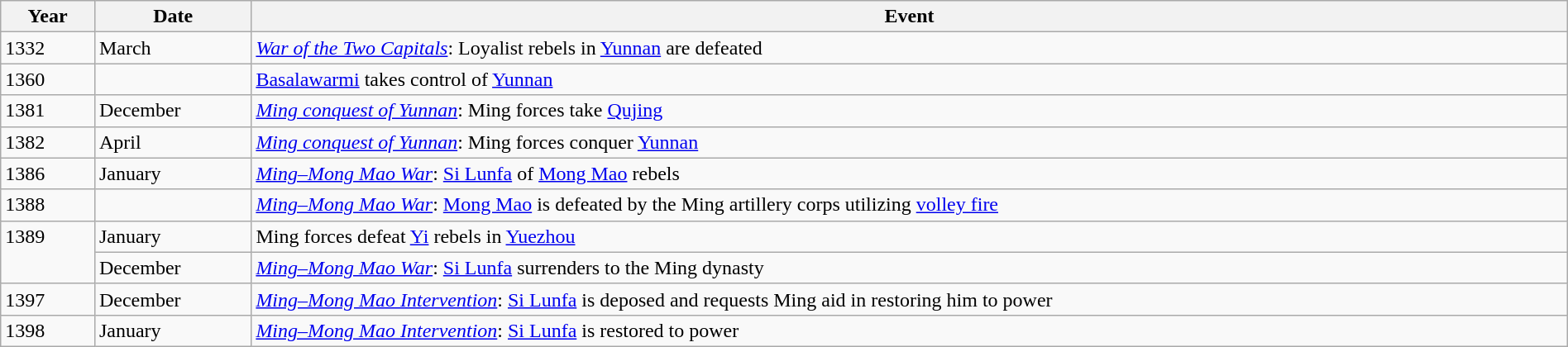<table class="wikitable" width="100%">
<tr>
<th style="width:6%">Year</th>
<th style="width:10%">Date</th>
<th>Event</th>
</tr>
<tr>
<td>1332</td>
<td>March</td>
<td><em><a href='#'>War of the Two Capitals</a></em>: Loyalist rebels in <a href='#'>Yunnan</a> are defeated</td>
</tr>
<tr>
<td>1360</td>
<td></td>
<td><a href='#'>Basalawarmi</a> takes control of <a href='#'>Yunnan</a></td>
</tr>
<tr>
<td>1381</td>
<td>December</td>
<td><em><a href='#'>Ming conquest of Yunnan</a></em>: Ming forces take <a href='#'>Qujing</a></td>
</tr>
<tr>
<td>1382</td>
<td>April</td>
<td><em><a href='#'>Ming conquest of Yunnan</a></em>: Ming forces conquer <a href='#'>Yunnan</a></td>
</tr>
<tr>
<td>1386</td>
<td>January</td>
<td><em><a href='#'>Ming–Mong Mao War</a></em>: <a href='#'>Si Lunfa</a> of <a href='#'>Mong Mao</a> rebels</td>
</tr>
<tr>
<td>1388</td>
<td></td>
<td><em><a href='#'>Ming–Mong Mao War</a></em>: <a href='#'>Mong Mao</a> is defeated by the Ming artillery corps utilizing <a href='#'>volley fire</a></td>
</tr>
<tr>
<td rowspan="2" valign="top">1389</td>
<td>January</td>
<td>Ming forces defeat <a href='#'>Yi</a> rebels in <a href='#'>Yuezhou</a></td>
</tr>
<tr>
<td>December</td>
<td><em><a href='#'>Ming–Mong Mao War</a></em>: <a href='#'>Si Lunfa</a> surrenders to the Ming dynasty</td>
</tr>
<tr>
<td>1397</td>
<td>December</td>
<td><em><a href='#'>Ming–Mong Mao Intervention</a></em>: <a href='#'>Si Lunfa</a> is deposed and requests Ming aid in restoring him to power</td>
</tr>
<tr>
<td>1398</td>
<td>January</td>
<td><em><a href='#'>Ming–Mong Mao Intervention</a></em>: <a href='#'>Si Lunfa</a> is restored to power</td>
</tr>
</table>
